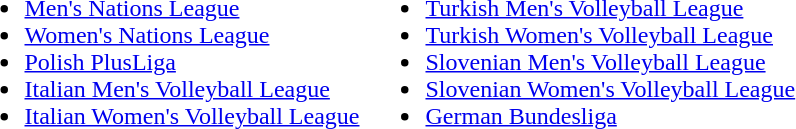<table valign=top>
<tr>
<td valign=top><br><ul><li> <a href='#'>Men's Nations League</a></li><li> <a href='#'>Women's Nations League</a></li><li> <a href='#'>Polish PlusLiga</a></li><li> <a href='#'>Italian Men's Volleyball League</a></li><li> <a href='#'>Italian Women's Volleyball League</a></li></ul></td>
<td valign=top><br><ul><li> <a href='#'>Turkish Men's Volleyball League</a></li><li> <a href='#'>Turkish Women's Volleyball League</a></li><li> <a href='#'>Slovenian Men's Volleyball League</a></li><li> <a href='#'>Slovenian Women's Volleyball League</a></li><li> <a href='#'>German Bundesliga</a></li></ul></td>
</tr>
</table>
